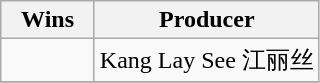<table class="wikitable" style="text-align: center;">
<tr>
<th scope="col" width="55">Wins</th>
<th scope="col" align="center">Producer</th>
</tr>
<tr>
<td></td>
<td>Kang Lay See 江丽丝</td>
</tr>
<tr>
</tr>
</table>
